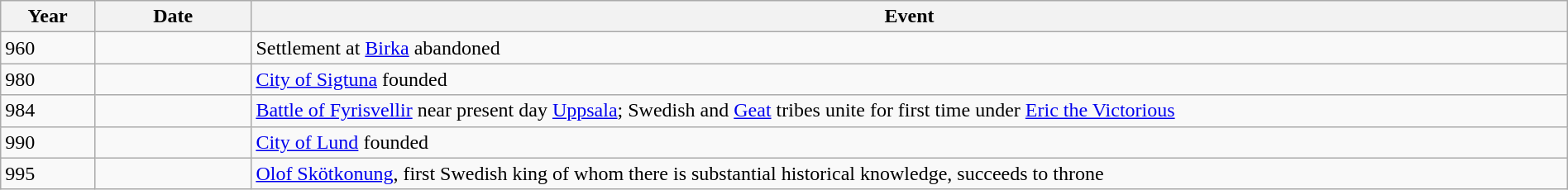<table class="wikitable" width="100%">
<tr>
<th style="width: 6%;">Year</th>
<th style="width: 10%;">Date</th>
<th>Event</th>
</tr>
<tr>
<td>960</td>
<td></td>
<td>Settlement at <a href='#'>Birka</a> abandoned</td>
</tr>
<tr>
<td>980</td>
<td></td>
<td><a href='#'>City of Sigtuna</a> founded</td>
</tr>
<tr>
<td>984</td>
<td></td>
<td><a href='#'>Battle of Fyrisvellir</a> near present day <a href='#'>Uppsala</a>; Swedish and <a href='#'>Geat</a> tribes unite for first time under <a href='#'>Eric the Victorious</a></td>
</tr>
<tr>
<td>990</td>
<td></td>
<td><a href='#'>City of Lund</a> founded</td>
</tr>
<tr>
<td>995</td>
<td></td>
<td><a href='#'>Olof Skötkonung</a>, first Swedish king of whom there is substantial historical knowledge, succeeds to throne</td>
</tr>
</table>
